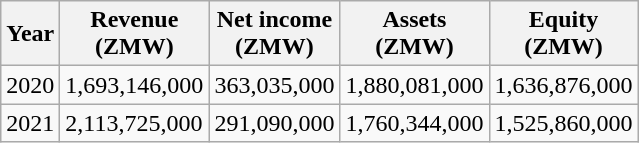<table class="wikitable">
<tr>
<th>Year</th>
<th>Revenue<br>(ZMW)</th>
<th>Net income<br>(ZMW)</th>
<th>Assets<br>(ZMW)</th>
<th>Equity<br>(ZMW)</th>
</tr>
<tr>
<td>2020</td>
<td>1,693,146,000</td>
<td>363,035,000</td>
<td>1,880,081,000</td>
<td>1,636,876,000</td>
</tr>
<tr>
<td>2021</td>
<td>2,113,725,000</td>
<td>291,090,000</td>
<td>1,760,344,000</td>
<td>1,525,860,000</td>
</tr>
</table>
